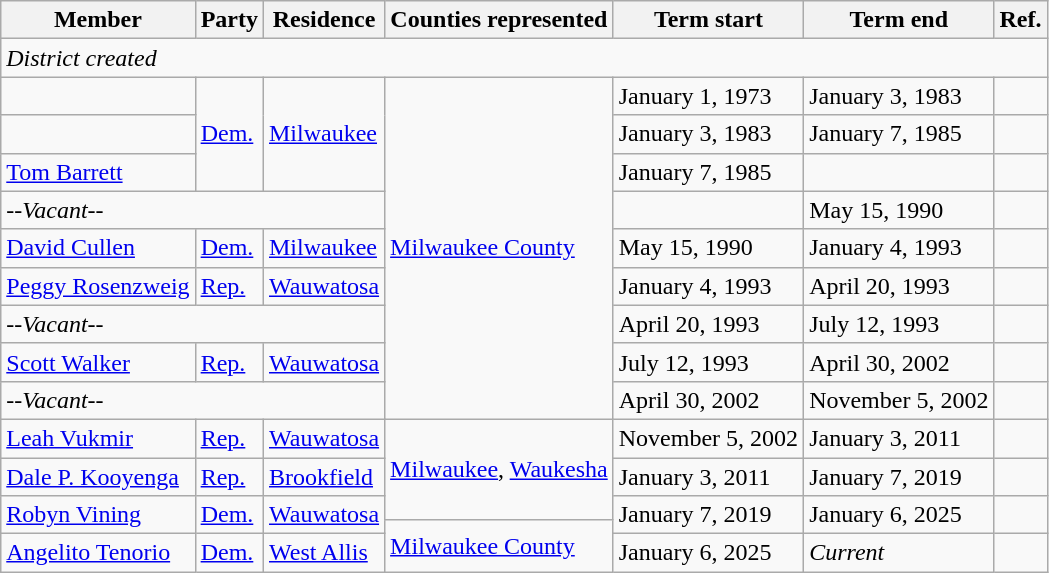<table class="wikitable">
<tr>
<th>Member</th>
<th>Party</th>
<th>Residence</th>
<th>Counties represented</th>
<th>Term start</th>
<th>Term end</th>
<th>Ref.</th>
</tr>
<tr>
<td colspan="7"><em>District created</em></td>
</tr>
<tr>
<td></td>
<td rowspan="3" ><a href='#'>Dem.</a></td>
<td rowspan="3"><a href='#'>Milwaukee</a></td>
<td rowspan="10"><a href='#'>Milwaukee County</a></td>
<td>January 1, 1973</td>
<td>January 3, 1983</td>
<td></td>
</tr>
<tr>
<td></td>
<td>January 3, 1983</td>
<td>January 7, 1985</td>
<td></td>
</tr>
<tr>
<td><a href='#'>Tom Barrett</a></td>
<td>January 7, 1985</td>
<td></td>
<td></td>
</tr>
<tr>
<td colspan="3"><em>--Vacant--</em></td>
<td></td>
<td>May 15, 1990</td>
<td></td>
</tr>
<tr>
<td><a href='#'>David Cullen</a></td>
<td><a href='#'>Dem.</a></td>
<td><a href='#'>Milwaukee</a></td>
<td>May 15, 1990</td>
<td>January 4, 1993</td>
<td></td>
</tr>
<tr>
<td><a href='#'>Peggy Rosenzweig</a></td>
<td><a href='#'>Rep.</a></td>
<td><a href='#'>Wauwatosa</a></td>
<td>January 4, 1993</td>
<td>April 20, 1993</td>
<td></td>
</tr>
<tr>
<td colspan="3"><em>--Vacant--</em></td>
<td>April 20, 1993</td>
<td>July 12, 1993</td>
<td></td>
</tr>
<tr>
<td><a href='#'>Scott Walker</a></td>
<td><a href='#'>Rep.</a></td>
<td><a href='#'>Wauwatosa</a></td>
<td>July 12, 1993</td>
<td>April 30, 2002</td>
<td></td>
</tr>
<tr>
<td colspan="3"><em>--Vacant--</em></td>
<td>April 30, 2002</td>
<td>November 5, 2002</td>
<td></td>
</tr>
<tr>
<td rowspan="2"><a href='#'>Leah Vukmir</a></td>
<td rowspan="2" ><a href='#'>Rep.</a></td>
<td rowspan="2"><a href='#'>Wauwatosa</a></td>
<td rowspan="2">November 5, 2002</td>
<td rowspan="2">January 3, 2011</td>
<td rowspan="2"></td>
</tr>
<tr>
<td rowspan="3"><a href='#'>Milwaukee</a>, <a href='#'>Waukesha</a></td>
</tr>
<tr>
<td><a href='#'>Dale P. Kooyenga</a></td>
<td><a href='#'>Rep.</a></td>
<td><a href='#'>Brookfield</a></td>
<td>January 3, 2011</td>
<td>January 7, 2019</td>
<td></td>
</tr>
<tr style="height:1em">
<td rowspan="2"><a href='#'>Robyn Vining</a></td>
<td rowspan="2" ><a href='#'>Dem.</a></td>
<td rowspan="2"><a href='#'>Wauwatosa</a></td>
<td rowspan="2">January 7, 2019</td>
<td rowspan="2">January 6, 2025</td>
<td rowspan="2"></td>
</tr>
<tr>
<td rowspan="2"><a href='#'>Milwaukee County</a></td>
</tr>
<tr>
<td><a href='#'>Angelito Tenorio</a></td>
<td><a href='#'>Dem.</a></td>
<td><a href='#'>West Allis</a></td>
<td>January 6, 2025</td>
<td><em>Current</em></td>
<td></td>
</tr>
</table>
